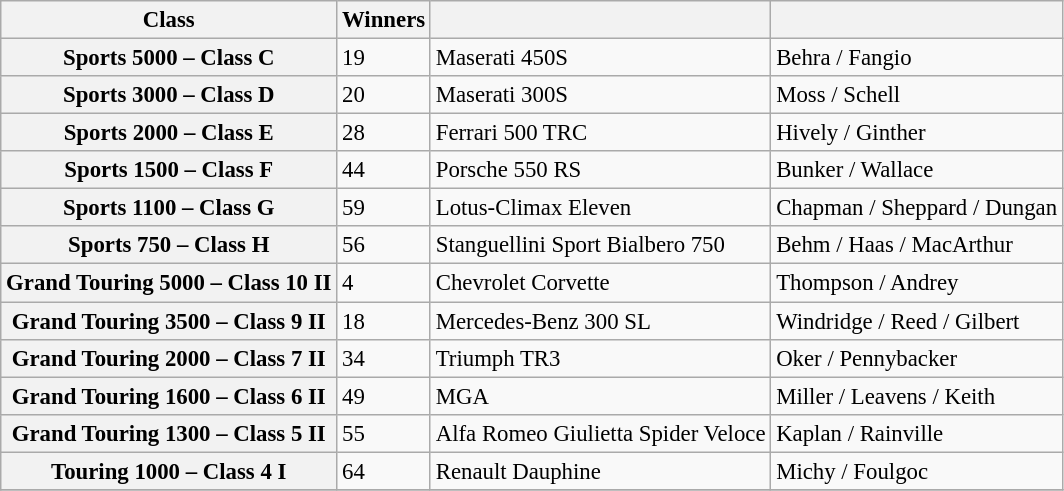<table class="wikitable" style="font-size: 95%">
<tr>
<th>Class</th>
<th>Winners</th>
<th></th>
<th></th>
</tr>
<tr>
<th>Sports 5000 – Class C</th>
<td>19</td>
<td>Maserati 450S</td>
<td>Behra / Fangio</td>
</tr>
<tr>
<th>Sports 3000 – Class D</th>
<td>20</td>
<td>Maserati 300S</td>
<td>Moss / Schell</td>
</tr>
<tr>
<th>Sports 2000 – Class E</th>
<td>28</td>
<td>Ferrari 500 TRC</td>
<td>Hively / Ginther</td>
</tr>
<tr>
<th>Sports 1500 – Class F</th>
<td>44</td>
<td>Porsche 550 RS</td>
<td>Bunker / Wallace</td>
</tr>
<tr>
<th>Sports 1100 – Class G</th>
<td>59</td>
<td>Lotus-Climax Eleven</td>
<td>Chapman / Sheppard / Dungan</td>
</tr>
<tr>
<th>Sports 750 – Class H</th>
<td>56</td>
<td>Stanguellini Sport Bialbero 750</td>
<td>Behm / Haas / MacArthur</td>
</tr>
<tr>
<th>Grand Touring 5000 – Class 10 II</th>
<td>4</td>
<td>Chevrolet Corvette</td>
<td>Thompson / Andrey</td>
</tr>
<tr>
<th>Grand Touring 3500 – Class 9 II</th>
<td>18</td>
<td>Mercedes-Benz 300 SL</td>
<td>Windridge / Reed / Gilbert</td>
</tr>
<tr>
<th>Grand Touring 2000 – Class 7 II</th>
<td>34</td>
<td>Triumph TR3</td>
<td>Oker / Pennybacker</td>
</tr>
<tr>
<th>Grand Touring 1600 – Class 6 II</th>
<td>49</td>
<td>MGA</td>
<td>Miller / Leavens / Keith</td>
</tr>
<tr>
<th>Grand Touring 1300 – Class 5 II</th>
<td>55</td>
<td>Alfa Romeo Giulietta Spider Veloce</td>
<td>Kaplan / Rainville</td>
</tr>
<tr>
<th>Touring 1000 – Class 4 I</th>
<td>64</td>
<td>Renault Dauphine</td>
<td>Michy / Foulgoc</td>
</tr>
<tr>
</tr>
</table>
